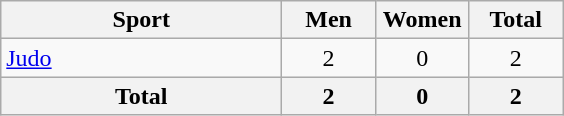<table class="wikitable sortable" style=text-align:center>
<tr>
<th width=180>Sport</th>
<th width=55>Men</th>
<th width=55>Women</th>
<th width=55>Total</th>
</tr>
<tr>
<td align=left><a href='#'>Judo</a></td>
<td>2</td>
<td>0</td>
<td>2</td>
</tr>
<tr>
<th>Total</th>
<th>2</th>
<th>0</th>
<th>2</th>
</tr>
</table>
